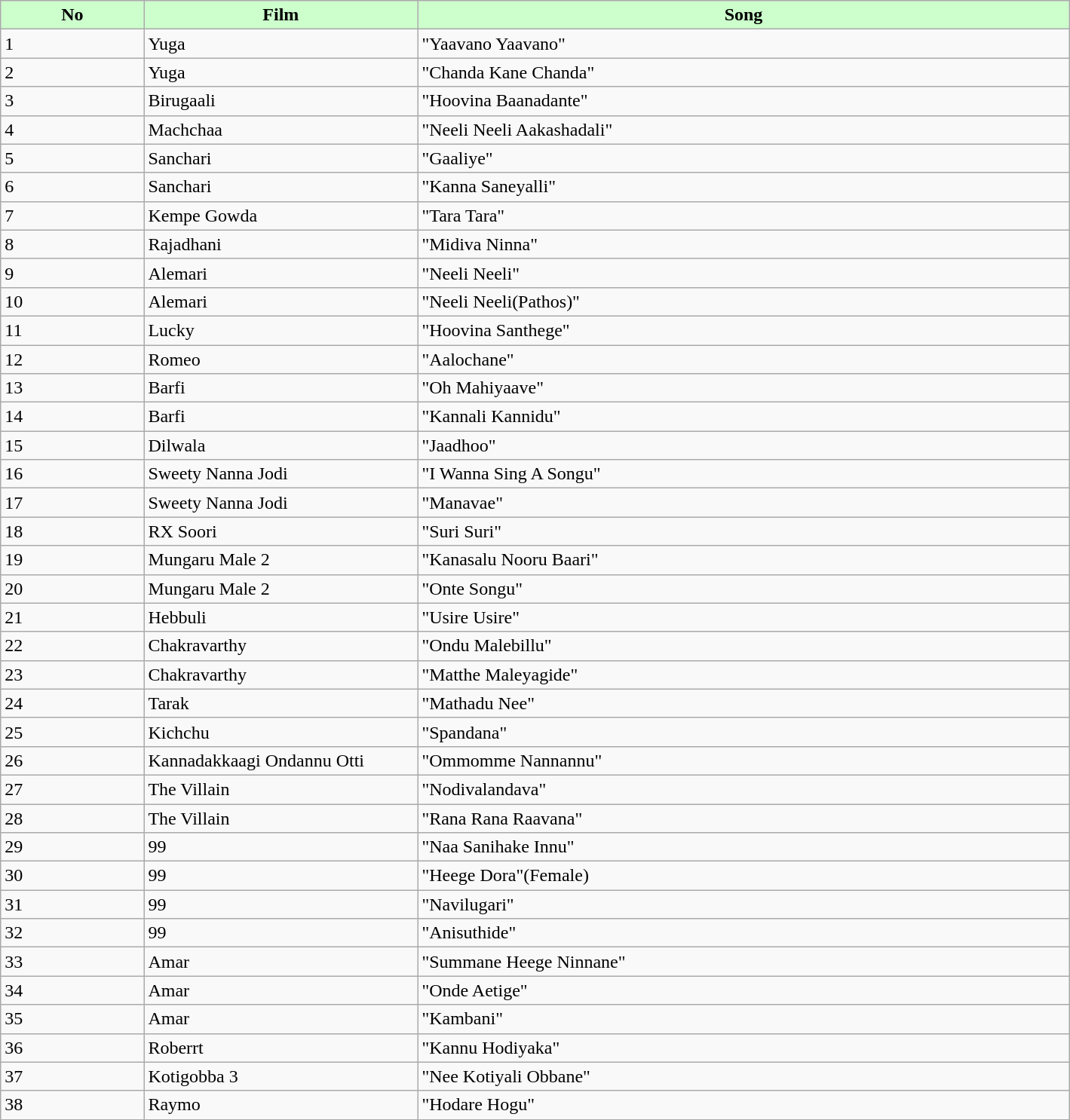<table class="wikitable">
<tr style="background:#cfc; text-align:center;">
<td scope="col" width=11%><strong>No</strong></td>
<td scope="col" width=21%><strong>Film</strong></td>
<td scope="col" width=50%><strong>Song</strong></td>
</tr>
<tr>
<td>1</td>
<td>Yuga</td>
<td>"Yaavano Yaavano"</td>
</tr>
<tr>
<td>2</td>
<td>Yuga</td>
<td>"Chanda Kane Chanda"</td>
</tr>
<tr>
<td>3</td>
<td>Birugaali</td>
<td>"Hoovina Baanadante"</td>
</tr>
<tr>
<td>4</td>
<td>Machchaa</td>
<td>"Neeli Neeli Aakashadali"</td>
</tr>
<tr>
<td>5</td>
<td>Sanchari</td>
<td>"Gaaliye"</td>
</tr>
<tr>
<td>6</td>
<td>Sanchari</td>
<td>"Kanna Saneyalli"</td>
</tr>
<tr>
<td>7</td>
<td>Kempe Gowda</td>
<td>"Tara Tara"</td>
</tr>
<tr>
<td>8</td>
<td>Rajadhani</td>
<td>"Midiva Ninna"</td>
</tr>
<tr>
<td>9</td>
<td>Alemari</td>
<td>"Neeli Neeli"</td>
</tr>
<tr>
<td>10</td>
<td>Alemari</td>
<td>"Neeli Neeli(Pathos)"</td>
</tr>
<tr>
<td>11</td>
<td>Lucky</td>
<td>"Hoovina Santhege"</td>
</tr>
<tr>
<td>12</td>
<td>Romeo</td>
<td>"Aalochane"</td>
</tr>
<tr>
<td>13</td>
<td>Barfi</td>
<td>"Oh Mahiyaave"</td>
</tr>
<tr>
<td>14</td>
<td>Barfi</td>
<td>"Kannali Kannidu"</td>
</tr>
<tr>
<td>15</td>
<td>Dilwala</td>
<td>"Jaadhoo"</td>
</tr>
<tr>
<td>16</td>
<td>Sweety Nanna Jodi</td>
<td>"I Wanna Sing A Songu"</td>
</tr>
<tr>
<td>17</td>
<td>Sweety Nanna Jodi</td>
<td>"Manavae"</td>
</tr>
<tr>
<td>18</td>
<td>RX Soori</td>
<td>"Suri Suri"</td>
</tr>
<tr>
<td>19</td>
<td>Mungaru Male 2</td>
<td>"Kanasalu Nooru Baari"</td>
</tr>
<tr>
<td>20</td>
<td>Mungaru Male 2</td>
<td>"Onte Songu"</td>
</tr>
<tr>
<td>21</td>
<td>Hebbuli</td>
<td>"Usire Usire"</td>
</tr>
<tr>
<td>22</td>
<td>Chakravarthy</td>
<td>"Ondu Malebillu"</td>
</tr>
<tr>
<td>23</td>
<td>Chakravarthy</td>
<td>"Matthe Maleyagide"</td>
</tr>
<tr>
<td>24</td>
<td>Tarak</td>
<td>"Mathadu Nee"</td>
</tr>
<tr>
<td>25</td>
<td>Kichchu</td>
<td>"Spandana"</td>
</tr>
<tr>
<td>26</td>
<td>Kannadakkaagi Ondannu Otti</td>
<td>"Ommomme Nannannu"</td>
</tr>
<tr>
<td>27</td>
<td>The Villain</td>
<td>"Nodivalandava"</td>
</tr>
<tr>
<td>28</td>
<td>The Villain</td>
<td>"Rana Rana Raavana"</td>
</tr>
<tr>
<td>29</td>
<td>99</td>
<td>"Naa Sanihake Innu"</td>
</tr>
<tr>
<td>30</td>
<td>99</td>
<td>"Heege Dora"(Female)</td>
</tr>
<tr>
<td>31</td>
<td>99</td>
<td>"Navilugari"</td>
</tr>
<tr>
<td>32</td>
<td>99</td>
<td>"Anisuthide"</td>
</tr>
<tr>
<td>33</td>
<td>Amar</td>
<td>"Summane Heege Ninnane"</td>
</tr>
<tr>
<td>34</td>
<td>Amar</td>
<td>"Onde Aetige"</td>
</tr>
<tr>
<td>35</td>
<td>Amar</td>
<td>"Kambani"</td>
</tr>
<tr>
<td>36</td>
<td>Roberrt</td>
<td>"Kannu Hodiyaka"</td>
</tr>
<tr>
<td>37</td>
<td>Kotigobba 3</td>
<td>"Nee Kotiyali Obbane"</td>
</tr>
<tr>
<td>38</td>
<td>Raymo</td>
<td>"Hodare Hogu"</td>
</tr>
<tr>
</tr>
</table>
